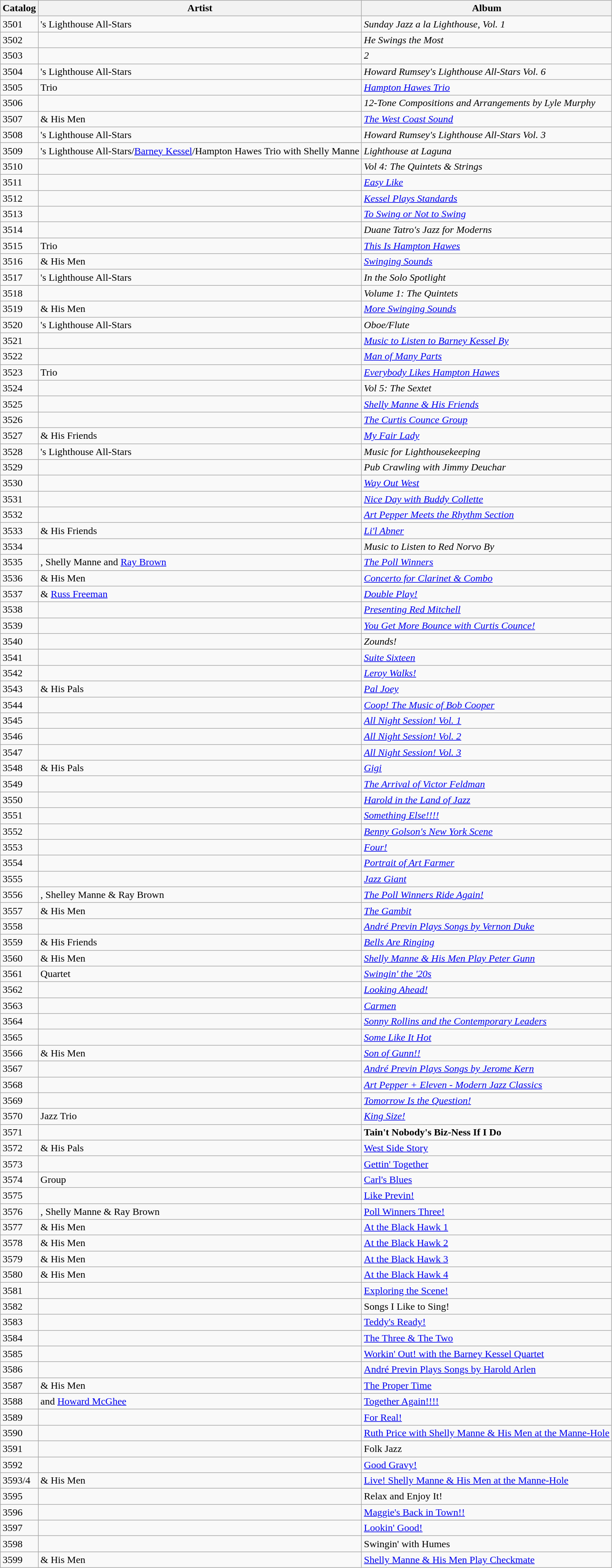<table class="wikitable sortable">
<tr>
<th>Catalog</th>
<th>Artist</th>
<th>Album</th>
</tr>
<tr>
<td>3501</td>
<td>'s Lighthouse All-Stars</td>
<td><em>Sunday Jazz a la Lighthouse, Vol. 1</em></td>
</tr>
<tr>
<td>3502</td>
<td></td>
<td><em>He Swings the Most</em></td>
</tr>
<tr>
<td>3503</td>
<td></td>
<td><em>2</em></td>
</tr>
<tr>
<td>3504</td>
<td>'s Lighthouse All-Stars</td>
<td><em>Howard Rumsey's Lighthouse All-Stars Vol. 6</em></td>
</tr>
<tr>
<td>3505</td>
<td> Trio</td>
<td><em><a href='#'>Hampton Hawes Trio</a></em></td>
</tr>
<tr>
<td>3506</td>
<td></td>
<td><em>12-Tone Compositions and Arrangements by Lyle Murphy</em></td>
</tr>
<tr>
<td>3507</td>
<td> & His Men</td>
<td><em><a href='#'>The West Coast Sound</a></em></td>
</tr>
<tr>
<td>3508</td>
<td>'s Lighthouse All-Stars</td>
<td><em>Howard Rumsey's Lighthouse All-Stars Vol. 3</em></td>
</tr>
<tr>
<td>3509</td>
<td>'s Lighthouse All-Stars/<a href='#'>Barney Kessel</a>/Hampton Hawes Trio with Shelly Manne</td>
<td><em>Lighthouse at Laguna</em></td>
</tr>
<tr>
<td>3510</td>
<td></td>
<td><em>Vol 4: The Quintets & Strings</em></td>
</tr>
<tr>
<td>3511</td>
<td></td>
<td><em><a href='#'>Easy Like</a></em></td>
</tr>
<tr>
<td>3512</td>
<td></td>
<td><em><a href='#'>Kessel Plays Standards</a></em></td>
</tr>
<tr>
<td>3513</td>
<td></td>
<td><em><a href='#'>To Swing or Not to Swing</a></em></td>
</tr>
<tr>
<td>3514</td>
<td></td>
<td><em>Duane Tatro's Jazz for Moderns</em></td>
</tr>
<tr>
<td>3515</td>
<td> Trio</td>
<td><em><a href='#'>This Is Hampton Hawes</a></em></td>
</tr>
<tr>
<td>3516</td>
<td> & His Men</td>
<td><em><a href='#'>Swinging Sounds</a></em></td>
</tr>
<tr>
<td>3517</td>
<td>'s Lighthouse All-Stars</td>
<td><em>In the Solo Spotlight</em></td>
</tr>
<tr>
<td>3518</td>
<td></td>
<td><em>Volume 1: The Quintets</em></td>
</tr>
<tr>
<td>3519</td>
<td> & His Men</td>
<td><em><a href='#'>More Swinging Sounds</a></em></td>
</tr>
<tr>
<td>3520</td>
<td>'s Lighthouse All-Stars</td>
<td><em>Oboe/Flute</em></td>
</tr>
<tr>
<td>3521</td>
<td></td>
<td><em><a href='#'>Music to Listen to Barney Kessel By</a></em></td>
</tr>
<tr>
<td>3522</td>
<td></td>
<td><em><a href='#'>Man of Many Parts</a></em></td>
</tr>
<tr>
<td>3523</td>
<td> Trio</td>
<td><em><a href='#'>Everybody Likes Hampton Hawes</a></em></td>
</tr>
<tr>
<td>3524</td>
<td></td>
<td><em>Vol 5: The Sextet</em></td>
</tr>
<tr>
<td>3525</td>
<td></td>
<td><em><a href='#'>Shelly Manne & His Friends</a></em></td>
</tr>
<tr>
<td>3526</td>
<td></td>
<td><em><a href='#'>The Curtis Counce Group</a></em></td>
</tr>
<tr>
<td>3527</td>
<td> & His Friends</td>
<td><em><a href='#'>My Fair Lady</a></em></td>
</tr>
<tr>
<td>3528</td>
<td>'s Lighthouse All-Stars</td>
<td><em>Music for Lighthousekeeping</em></td>
</tr>
<tr>
<td>3529</td>
<td></td>
<td><em>Pub Crawling with Jimmy Deuchar</em></td>
</tr>
<tr>
<td>3530</td>
<td></td>
<td><em><a href='#'>Way Out West</a></em></td>
</tr>
<tr>
<td>3531</td>
<td></td>
<td><em><a href='#'>Nice Day with Buddy Collette</a></em></td>
</tr>
<tr>
<td>3532</td>
<td></td>
<td><em><a href='#'>Art Pepper Meets the Rhythm Section</a></em></td>
</tr>
<tr>
<td>3533</td>
<td> & His Friends</td>
<td><em><a href='#'>Li'l Abner</a></em></td>
</tr>
<tr>
<td>3534</td>
<td></td>
<td><em>Music to Listen to Red Norvo By</em></td>
</tr>
<tr>
<td>3535</td>
<td>, Shelly Manne and <a href='#'>Ray Brown</a></td>
<td><em><a href='#'>The Poll Winners</a></em></td>
</tr>
<tr>
<td>3536</td>
<td> & His Men</td>
<td><em><a href='#'>Concerto for Clarinet & Combo</a></em></td>
</tr>
<tr>
<td>3537</td>
<td> & <a href='#'>Russ Freeman</a></td>
<td><em><a href='#'>Double Play!</a></em></td>
</tr>
<tr>
<td>3538</td>
<td></td>
<td><em><a href='#'>Presenting Red Mitchell</a></em></td>
</tr>
<tr>
<td>3539</td>
<td></td>
<td><em><a href='#'>You Get More Bounce with Curtis Counce!</a></em></td>
</tr>
<tr>
<td>3540</td>
<td></td>
<td><em>Zounds!</em></td>
</tr>
<tr>
<td>3541</td>
<td></td>
<td><em><a href='#'>Suite Sixteen</a></em></td>
</tr>
<tr>
<td>3542</td>
<td></td>
<td><em><a href='#'>Leroy Walks!</a></em></td>
</tr>
<tr>
<td>3543</td>
<td> & His Pals</td>
<td><em><a href='#'>Pal Joey</a></em></td>
</tr>
<tr>
<td>3544</td>
<td></td>
<td><em><a href='#'>Coop! The Music of Bob Cooper</a></em></td>
</tr>
<tr>
<td>3545</td>
<td></td>
<td><em><a href='#'>All Night Session! Vol. 1</a></em></td>
</tr>
<tr>
<td>3546</td>
<td></td>
<td><em><a href='#'>All Night Session! Vol. 2</a></em></td>
</tr>
<tr>
<td>3547</td>
<td></td>
<td><em><a href='#'>All Night Session! Vol. 3</a></em></td>
</tr>
<tr>
<td>3548</td>
<td> & His Pals</td>
<td><em><a href='#'>Gigi</a></em></td>
</tr>
<tr>
<td>3549</td>
<td></td>
<td><em><a href='#'>The Arrival of Victor Feldman</a></em></td>
</tr>
<tr>
<td>3550</td>
<td></td>
<td><em><a href='#'>Harold in the Land of Jazz</a></em></td>
</tr>
<tr>
<td>3551</td>
<td></td>
<td><em><a href='#'>Something Else!!!!</a></em></td>
</tr>
<tr>
<td>3552</td>
<td></td>
<td><em><a href='#'>Benny Golson's New York Scene</a></em></td>
</tr>
<tr>
<td>3553</td>
<td></td>
<td><em><a href='#'>Four!</a></em></td>
</tr>
<tr>
<td>3554</td>
<td></td>
<td><em><a href='#'>Portrait of Art Farmer</a></em></td>
</tr>
<tr>
<td>3555</td>
<td></td>
<td><em><a href='#'>Jazz Giant</a></em></td>
</tr>
<tr>
<td>3556</td>
<td>, Shelley Manne & Ray Brown</td>
<td><em><a href='#'>The Poll Winners Ride Again!</a></em></td>
</tr>
<tr>
<td>3557</td>
<td> & His Men</td>
<td><em><a href='#'>The Gambit</a></em></td>
</tr>
<tr>
<td>3558</td>
<td></td>
<td><em><a href='#'>André Previn Plays Songs by Vernon Duke</a></em></td>
</tr>
<tr>
<td>3559</td>
<td> & His Friends</td>
<td><em><a href='#'>Bells Are Ringing</a></em></td>
</tr>
<tr>
<td>3560</td>
<td> & His Men</td>
<td><em><a href='#'>Shelly Manne & His Men Play Peter Gunn</a></em></td>
</tr>
<tr>
<td>3561</td>
<td> Quartet</td>
<td><em><a href='#'>Swingin' the '20s</a></em></td>
</tr>
<tr>
<td>3562</td>
<td></td>
<td><em><a href='#'>Looking Ahead!</a></em></td>
</tr>
<tr>
<td>3563</td>
<td></td>
<td><em><a href='#'>Carmen</a></em></td>
</tr>
<tr>
<td>3564</td>
<td></td>
<td><em><a href='#'>Sonny Rollins and the Contemporary Leaders</a></em></td>
</tr>
<tr>
<td>3565</td>
<td></td>
<td><em><a href='#'>Some Like It Hot</a></em></td>
</tr>
<tr>
<td>3566</td>
<td> & His Men</td>
<td><em><a href='#'>Son of Gunn!!</a></em></td>
</tr>
<tr>
<td>3567</td>
<td></td>
<td><em><a href='#'>André Previn Plays Songs by Jerome Kern</a></em></td>
</tr>
<tr>
<td>3568</td>
<td></td>
<td><em><a href='#'>Art Pepper + Eleven - Modern Jazz Classics</a></em></td>
</tr>
<tr>
<td>3569</td>
<td></td>
<td><em><a href='#'>Tomorrow Is the Question!</a></em></td>
</tr>
<tr>
<td>3570</td>
<td> Jazz Trio</td>
<td><em><a href='#'>King Size!</a></em></td>
</tr>
<tr>
<td>3571</td>
<td></td>
<td><strong>Tain't Nobody's Biz-Ness If I Do<em></td>
</tr>
<tr>
<td>3572</td>
<td> & His Pals</td>
<td></em><a href='#'>West Side Story</a><em></td>
</tr>
<tr>
<td>3573</td>
<td></td>
<td></em><a href='#'>Gettin' Together</a><em></td>
</tr>
<tr>
<td>3574</td>
<td> Group</td>
<td></em><a href='#'>Carl's Blues</a><em></td>
</tr>
<tr>
<td>3575</td>
<td></td>
<td></em><a href='#'>Like Previn!</a><em></td>
</tr>
<tr>
<td>3576</td>
<td>, Shelly Manne & Ray Brown</td>
<td></em><a href='#'>Poll Winners Three!</a><em></td>
</tr>
<tr>
<td>3577</td>
<td> & His Men</td>
<td></em><a href='#'>At the Black Hawk 1</a><em></td>
</tr>
<tr>
<td>3578</td>
<td> & His Men</td>
<td></em><a href='#'>At the Black Hawk 2</a><em></td>
</tr>
<tr>
<td>3579</td>
<td> & His Men</td>
<td></em><a href='#'>At the Black Hawk 3</a><em></td>
</tr>
<tr>
<td>3580</td>
<td> & His Men</td>
<td></em><a href='#'>At the Black Hawk 4</a><em></td>
</tr>
<tr>
<td>3581</td>
<td></td>
<td></em><a href='#'>Exploring the Scene!</a><em></td>
</tr>
<tr>
<td>3582</td>
<td></td>
<td></em>Songs I Like to Sing!<em></td>
</tr>
<tr>
<td>3583</td>
<td></td>
<td></em><a href='#'>Teddy's Ready!</a><em></td>
</tr>
<tr>
<td>3584</td>
<td></td>
<td></em><a href='#'>The Three & The Two</a><em></td>
</tr>
<tr>
<td>3585</td>
<td></td>
<td></em><a href='#'>Workin' Out! with the Barney Kessel Quartet</a><em></td>
</tr>
<tr>
<td>3586</td>
<td></td>
<td></em><a href='#'>André Previn Plays Songs by Harold Arlen</a><em></td>
</tr>
<tr>
<td>3587</td>
<td> & His Men</td>
<td></em><a href='#'>The Proper Time</a><em></td>
</tr>
<tr>
<td>3588</td>
<td> and <a href='#'>Howard McGhee</a></td>
<td></em><a href='#'>Together Again!!!!</a><em></td>
</tr>
<tr>
<td>3589</td>
<td></td>
<td></em><a href='#'>For Real!</a><em></td>
</tr>
<tr>
<td>3590</td>
<td></td>
<td></em><a href='#'>Ruth Price with Shelly Manne & His Men at the Manne-Hole</a><em></td>
</tr>
<tr>
<td>3591</td>
<td></td>
<td></em>Folk Jazz<em></td>
</tr>
<tr>
<td>3592</td>
<td></td>
<td></em><a href='#'>Good Gravy!</a><em></td>
</tr>
<tr>
<td>3593/4</td>
<td> & His Men</td>
<td></em><a href='#'>Live! Shelly Manne & His Men at the Manne-Hole</a><em></td>
</tr>
<tr>
<td>3595</td>
<td></td>
<td></em>Relax and Enjoy It!<em></td>
</tr>
<tr>
<td>3596</td>
<td></td>
<td></em><a href='#'>Maggie's Back in Town!!</a><em></td>
</tr>
<tr>
<td>3597</td>
<td></td>
<td></em><a href='#'>Lookin' Good!</a><em></td>
</tr>
<tr>
<td>3598</td>
<td></td>
<td></em>Swingin' with Humes<em></td>
</tr>
<tr>
<td>3599</td>
<td> & His Men</td>
<td></em><a href='#'>Shelly Manne & His Men Play Checkmate</a><em></td>
</tr>
</table>
